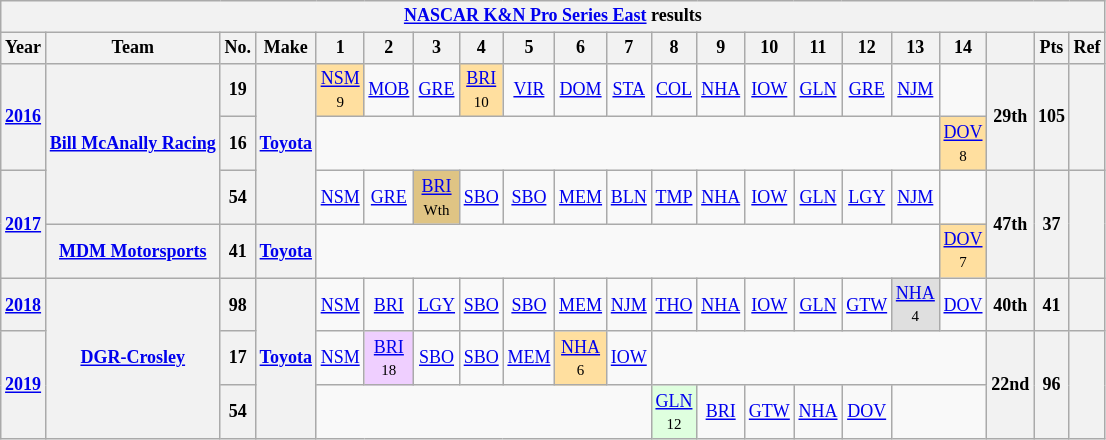<table class="wikitable" style="text-align:center; font-size:75%">
<tr>
<th colspan=45><a href='#'>NASCAR K&N Pro Series East</a> results</th>
</tr>
<tr>
<th>Year</th>
<th>Team</th>
<th>No.</th>
<th>Make</th>
<th>1</th>
<th>2</th>
<th>3</th>
<th>4</th>
<th>5</th>
<th>6</th>
<th>7</th>
<th>8</th>
<th>9</th>
<th>10</th>
<th>11</th>
<th>12</th>
<th>13</th>
<th>14</th>
<th></th>
<th>Pts</th>
<th>Ref</th>
</tr>
<tr>
<th rowspan=2><a href='#'>2016</a></th>
<th rowspan=3><a href='#'>Bill McAnally Racing</a></th>
<th>19</th>
<th rowspan=3><a href='#'>Toyota</a></th>
<td style="background:#FFDF9F;"><a href='#'>NSM</a><br><small>9</small></td>
<td><a href='#'>MOB</a></td>
<td><a href='#'>GRE</a></td>
<td style="background:#FFDF9F;"><a href='#'>BRI</a><br><small>10</small></td>
<td><a href='#'>VIR</a></td>
<td><a href='#'>DOM</a></td>
<td><a href='#'>STA</a></td>
<td><a href='#'>COL</a></td>
<td><a href='#'>NHA</a></td>
<td><a href='#'>IOW</a></td>
<td><a href='#'>GLN</a></td>
<td><a href='#'>GRE</a></td>
<td><a href='#'>NJM</a></td>
<td></td>
<th rowspan=2>29th</th>
<th rowspan=2>105</th>
<th rowspan=2></th>
</tr>
<tr>
<th>16</th>
<td colspan=13></td>
<td style="background:#FFDF9F;"><a href='#'>DOV</a><br><small>8</small></td>
</tr>
<tr>
<th rowspan=2><a href='#'>2017</a></th>
<th>54</th>
<td><a href='#'>NSM</a></td>
<td><a href='#'>GRE</a></td>
<td style="background:#DFC484;"><a href='#'>BRI</a><br><small>Wth</small></td>
<td><a href='#'>SBO</a></td>
<td><a href='#'>SBO</a></td>
<td><a href='#'>MEM</a></td>
<td><a href='#'>BLN</a></td>
<td><a href='#'>TMP</a></td>
<td><a href='#'>NHA</a></td>
<td><a href='#'>IOW</a></td>
<td><a href='#'>GLN</a></td>
<td><a href='#'>LGY</a></td>
<td><a href='#'>NJM</a></td>
<td></td>
<th rowspan=2>47th</th>
<th rowspan=2>37</th>
<th rowspan=2></th>
</tr>
<tr>
<th><a href='#'>MDM Motorsports</a></th>
<th>41</th>
<th><a href='#'>Toyota</a></th>
<td colspan=13></td>
<td style="background:#FFDF9F;"><a href='#'>DOV</a><br><small>7</small></td>
</tr>
<tr>
<th><a href='#'>2018</a></th>
<th rowspan=3><a href='#'>DGR-Crosley</a></th>
<th>98</th>
<th rowspan=3><a href='#'>Toyota</a></th>
<td><a href='#'>NSM</a></td>
<td><a href='#'>BRI</a></td>
<td><a href='#'>LGY</a></td>
<td><a href='#'>SBO</a></td>
<td><a href='#'>SBO</a></td>
<td><a href='#'>MEM</a></td>
<td><a href='#'>NJM</a></td>
<td><a href='#'>THO</a></td>
<td><a href='#'>NHA</a></td>
<td><a href='#'>IOW</a></td>
<td><a href='#'>GLN</a></td>
<td><a href='#'>GTW</a></td>
<td style="background:#DFDFDF;"><a href='#'>NHA</a><br><small>4</small></td>
<td><a href='#'>DOV</a></td>
<th>40th</th>
<th>41</th>
<th></th>
</tr>
<tr>
<th rowspan=2><a href='#'>2019</a></th>
<th>17</th>
<td><a href='#'>NSM</a></td>
<td style="background:#EFCFFF;"><a href='#'>BRI</a><br><small>18</small></td>
<td><a href='#'>SBO</a></td>
<td><a href='#'>SBO</a></td>
<td><a href='#'>MEM</a></td>
<td style="background:#FFDF9F;"><a href='#'>NHA</a><br><small>6</small></td>
<td><a href='#'>IOW</a></td>
<td colspan=7></td>
<th rowspan=2>22nd</th>
<th rowspan=2>96</th>
<th rowspan=2></th>
</tr>
<tr>
<th>54</th>
<td colspan=7></td>
<td style="background:#DFFFDF;"><a href='#'>GLN</a><br><small>12</small></td>
<td><a href='#'>BRI</a></td>
<td><a href='#'>GTW</a></td>
<td><a href='#'>NHA</a></td>
<td><a href='#'>DOV</a></td>
<td colspan=2></td>
</tr>
</table>
